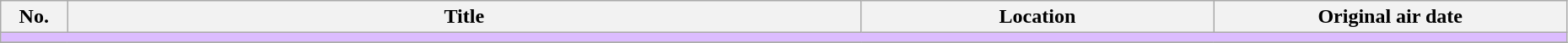<table class="wikitable" style="width:98%;">
<tr>
<th width= 2%>No.</th>
<th width=27%>Title</th>
<th width=12%>Location</th>
<th width=12%>Original air date</th>
</tr>
<tr>
<td colspan="5" style="background:#dcbcff;"></td>
</tr>
<tr>
</tr>
</table>
